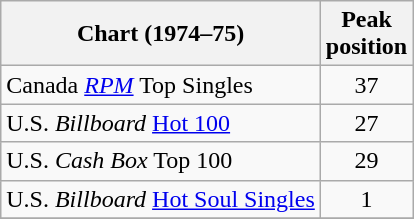<table class="wikitable sortable">
<tr>
<th>Chart (1974–75)</th>
<th>Peak<br>position</th>
</tr>
<tr>
<td>Canada <a href='#'><em>RPM</em></a> Top Singles</td>
<td align="center">37</td>
</tr>
<tr>
<td>U.S. <em>Billboard</em> <a href='#'>Hot 100</a></td>
<td align="center">27</td>
</tr>
<tr>
<td>U.S. <em>Cash Box</em> Top 100</td>
<td align="center">29</td>
</tr>
<tr>
<td>U.S. <em>Billboard</em> <a href='#'>Hot Soul Singles</a></td>
<td align="center">1</td>
</tr>
<tr>
</tr>
</table>
